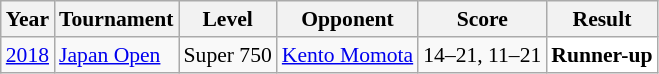<table class="sortable wikitable" style="font-size: 90%;">
<tr>
<th>Year</th>
<th>Tournament</th>
<th>Level</th>
<th>Opponent</th>
<th>Score</th>
<th>Result</th>
</tr>
<tr>
<td align="center"><a href='#'>2018</a></td>
<td align="left"><a href='#'>Japan Open</a></td>
<td align="left">Super 750</td>
<td align="left"> <a href='#'>Kento Momota</a></td>
<td align="left">14–21, 11–21</td>
<td style="text-align:left; background:white"> <strong>Runner-up</strong></td>
</tr>
</table>
